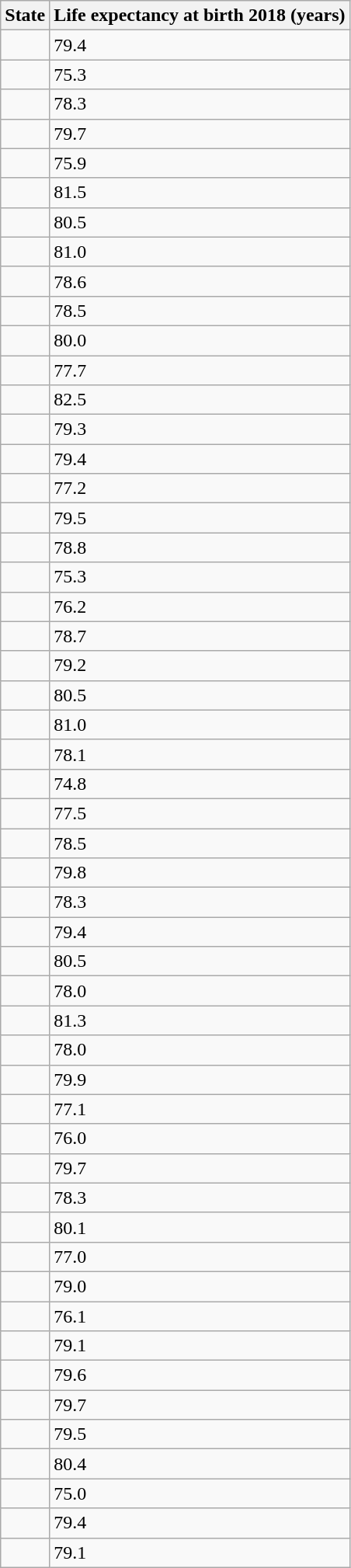<table class="wikitable sortable">
<tr>
<th>State</th>
<th>Life expectancy at birth 2018 (years)</th>
</tr>
<tr>
<td></td>
<td>79.4</td>
</tr>
<tr>
<td></td>
<td>75.3</td>
</tr>
<tr>
<td></td>
<td>78.3</td>
</tr>
<tr>
<td></td>
<td>79.7</td>
</tr>
<tr>
<td></td>
<td>75.9</td>
</tr>
<tr>
<td></td>
<td>81.5</td>
</tr>
<tr>
<td></td>
<td>80.5</td>
</tr>
<tr>
<td></td>
<td>81.0</td>
</tr>
<tr>
<td></td>
<td>78.6</td>
</tr>
<tr>
<td></td>
<td>78.5</td>
</tr>
<tr>
<td></td>
<td>80.0</td>
</tr>
<tr>
<td></td>
<td>77.7</td>
</tr>
<tr>
<td></td>
<td>82.5</td>
</tr>
<tr>
<td></td>
<td>79.3</td>
</tr>
<tr>
<td></td>
<td>79.4</td>
</tr>
<tr>
<td></td>
<td>77.2</td>
</tr>
<tr>
<td></td>
<td>79.5</td>
</tr>
<tr>
<td></td>
<td>78.8</td>
</tr>
<tr>
<td></td>
<td>75.3</td>
</tr>
<tr>
<td></td>
<td>76.2</td>
</tr>
<tr>
<td></td>
<td>78.7</td>
</tr>
<tr>
<td></td>
<td>79.2</td>
</tr>
<tr>
<td></td>
<td>80.5</td>
</tr>
<tr>
<td></td>
<td>81.0</td>
</tr>
<tr>
<td></td>
<td>78.1</td>
</tr>
<tr>
<td></td>
<td>74.8</td>
</tr>
<tr>
<td></td>
<td>77.5</td>
</tr>
<tr>
<td></td>
<td>78.5</td>
</tr>
<tr>
<td></td>
<td>79.8</td>
</tr>
<tr>
<td></td>
<td>78.3</td>
</tr>
<tr>
<td></td>
<td>79.4</td>
</tr>
<tr>
<td></td>
<td>80.5</td>
</tr>
<tr>
<td></td>
<td>78.0</td>
</tr>
<tr>
<td></td>
<td>81.3</td>
</tr>
<tr>
<td></td>
<td>78.0</td>
</tr>
<tr>
<td></td>
<td>79.9</td>
</tr>
<tr>
<td></td>
<td>77.1</td>
</tr>
<tr>
<td></td>
<td>76.0</td>
</tr>
<tr>
<td></td>
<td>79.7</td>
</tr>
<tr>
<td></td>
<td>78.3</td>
</tr>
<tr>
<td></td>
<td>80.1</td>
</tr>
<tr>
<td></td>
<td>77.0</td>
</tr>
<tr>
<td></td>
<td>79.0</td>
</tr>
<tr>
<td></td>
<td>76.1</td>
</tr>
<tr>
<td></td>
<td>79.1</td>
</tr>
<tr>
<td></td>
<td>79.6</td>
</tr>
<tr>
<td></td>
<td>79.7</td>
</tr>
<tr>
<td></td>
<td>79.5</td>
</tr>
<tr>
<td></td>
<td>80.4</td>
</tr>
<tr>
<td></td>
<td>75.0</td>
</tr>
<tr>
<td></td>
<td>79.4</td>
</tr>
<tr>
<td></td>
<td>79.1</td>
</tr>
</table>
